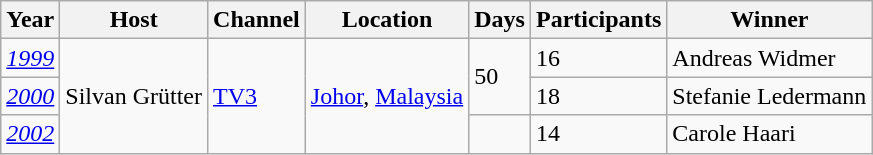<table class="wikitable">
<tr>
<th>Year</th>
<th>Host</th>
<th>Channel</th>
<th>Location</th>
<th>Days</th>
<th>Participants</th>
<th>Winner</th>
</tr>
<tr>
<td><a href='#'><em>1999</em></a></td>
<td rowspan=3>Silvan Grütter</td>
<td rowspan=3><a href='#'>TV3</a></td>
<td rowspan=3><a href='#'>Johor</a>, <a href='#'>Malaysia</a></td>
<td rowspan=2>50</td>
<td>16</td>
<td>Andreas Widmer</td>
</tr>
<tr>
<td><a href='#'><em>2000</em></a></td>
<td>18</td>
<td>Stefanie Ledermann</td>
</tr>
<tr>
<td><a href='#'><em>2002</em></a></td>
<td></td>
<td>14</td>
<td>Carole Haari</td>
</tr>
</table>
